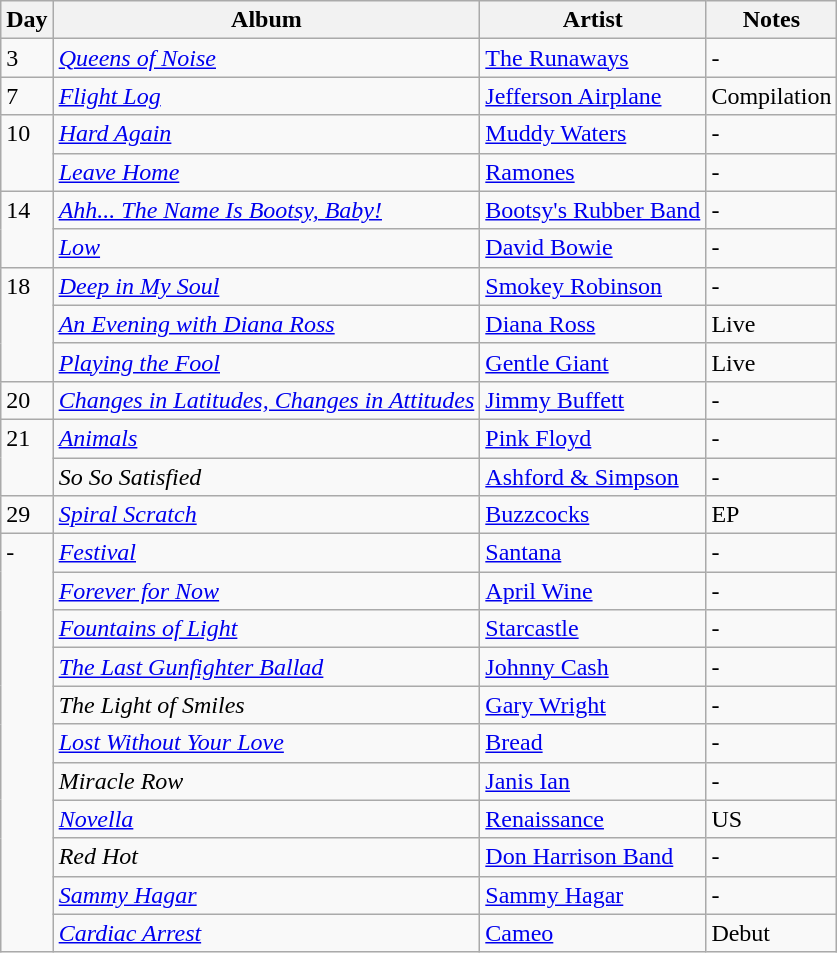<table class="wikitable">
<tr>
<th>Day</th>
<th>Album</th>
<th>Artist</th>
<th>Notes</th>
</tr>
<tr>
<td style="vertical-align:top;">3</td>
<td><em><a href='#'>Queens of Noise</a></em></td>
<td><a href='#'>The Runaways</a></td>
<td>-</td>
</tr>
<tr>
<td style="vertical-align:top;">7</td>
<td><em><a href='#'>Flight Log</a></em></td>
<td><a href='#'>Jefferson Airplane</a></td>
<td>Compilation</td>
</tr>
<tr>
<td rowspan="2" style="vertical-align:top;">10</td>
<td><em><a href='#'>Hard Again</a></em></td>
<td><a href='#'>Muddy Waters</a></td>
<td>-</td>
</tr>
<tr>
<td><em><a href='#'>Leave Home</a></em></td>
<td><a href='#'>Ramones</a></td>
<td>-</td>
</tr>
<tr>
<td rowspan="2" style="vertical-align:top;">14</td>
<td><em><a href='#'>Ahh... The Name Is Bootsy, Baby!</a></em></td>
<td><a href='#'>Bootsy's Rubber Band</a></td>
<td>-</td>
</tr>
<tr>
<td><em><a href='#'>Low</a></em></td>
<td><a href='#'>David Bowie</a></td>
<td>-</td>
</tr>
<tr>
<td rowspan="3" style="vertical-align:top;">18</td>
<td><em><a href='#'>Deep in My Soul</a></em></td>
<td><a href='#'>Smokey Robinson</a></td>
<td>-</td>
</tr>
<tr>
<td><em><a href='#'>An Evening with Diana Ross</a></em></td>
<td><a href='#'>Diana Ross</a></td>
<td>Live</td>
</tr>
<tr>
<td><em><a href='#'>Playing the Fool</a></em></td>
<td><a href='#'>Gentle Giant</a></td>
<td>Live</td>
</tr>
<tr>
<td style="vertical-align:top;">20</td>
<td><em><a href='#'>Changes in Latitudes, Changes in Attitudes</a></em></td>
<td><a href='#'>Jimmy Buffett</a></td>
<td>-</td>
</tr>
<tr>
<td rowspan="2" style="vertical-align:top;">21</td>
<td><em><a href='#'>Animals</a></em></td>
<td><a href='#'>Pink Floyd</a></td>
<td>-</td>
</tr>
<tr>
<td><em>So So Satisfied</em></td>
<td><a href='#'>Ashford & Simpson</a></td>
<td>-</td>
</tr>
<tr>
<td style="vertical-align:top;">29</td>
<td><em><a href='#'>Spiral Scratch</a></em></td>
<td><a href='#'>Buzzcocks</a></td>
<td>EP</td>
</tr>
<tr>
<td rowspan="12" style="vertical-align:top;">-</td>
<td><em><a href='#'>Festival</a></em></td>
<td><a href='#'>Santana</a></td>
<td>-</td>
</tr>
<tr>
<td><em><a href='#'>Forever for Now</a></em></td>
<td><a href='#'>April Wine</a></td>
<td>-</td>
</tr>
<tr>
<td><em><a href='#'>Fountains of Light</a></em></td>
<td><a href='#'>Starcastle</a></td>
<td>-</td>
</tr>
<tr>
<td><em><a href='#'>The Last Gunfighter Ballad</a></em></td>
<td><a href='#'>Johnny Cash</a></td>
<td>-</td>
</tr>
<tr>
<td><em>The Light of Smiles</em></td>
<td><a href='#'>Gary Wright</a></td>
<td>-</td>
</tr>
<tr>
<td><em><a href='#'>Lost Without Your Love</a></em></td>
<td><a href='#'>Bread</a></td>
<td>-</td>
</tr>
<tr>
<td><em>Miracle Row</em></td>
<td><a href='#'>Janis Ian</a></td>
<td>-</td>
</tr>
<tr>
<td><em><a href='#'>Novella</a></em></td>
<td><a href='#'>Renaissance</a></td>
<td>US</td>
</tr>
<tr>
<td><em>Red Hot</em></td>
<td><a href='#'>Don Harrison Band</a></td>
<td>-</td>
</tr>
<tr>
<td><em><a href='#'>Sammy Hagar</a></em></td>
<td><a href='#'>Sammy Hagar</a></td>
<td>-</td>
</tr>
<tr>
<td><em><a href='#'>Cardiac Arrest</a></em></td>
<td><a href='#'>Cameo</a></td>
<td>Debut</td>
</tr>
</table>
